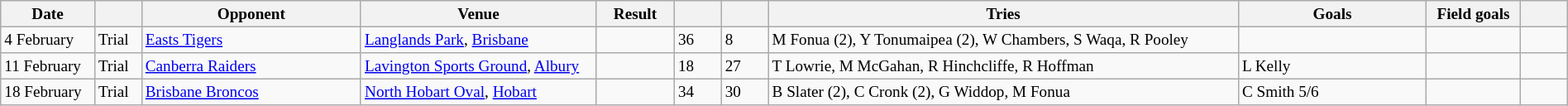<table class="wikitable"  style="font-size:80%; width:100%;">
<tr>
<th width="6%">Date</th>
<th width="3%"></th>
<th width="14%">Opponent</th>
<th width="15%">Venue</th>
<th width="5%">Result</th>
<th width="3%"></th>
<th width="3%"></th>
<th width="30%">Tries</th>
<th width="12%">Goals</th>
<th width="6%">Field goals</th>
<th width="3%"></th>
</tr>
<tr>
<td>4 February</td>
<td>Trial</td>
<td> <a href='#'>Easts Tigers</a></td>
<td><a href='#'>Langlands Park</a>, <a href='#'>Brisbane</a></td>
<td></td>
<td>36</td>
<td>8</td>
<td>M Fonua (2), Y Tonumaipea (2), W Chambers, S Waqa, R Pooley</td>
<td></td>
<td></td>
<td></td>
</tr>
<tr>
<td>11 February</td>
<td>Trial</td>
<td> <a href='#'>Canberra Raiders</a></td>
<td><a href='#'>Lavington Sports Ground</a>, <a href='#'>Albury</a></td>
<td></td>
<td>18</td>
<td>27</td>
<td>T Lowrie, M McGahan, R Hinchcliffe, R Hoffman</td>
<td>L Kelly</td>
<td></td>
<td></td>
</tr>
<tr>
<td>18 February</td>
<td>Trial</td>
<td> <a href='#'>Brisbane Broncos</a></td>
<td><a href='#'>North Hobart Oval</a>, <a href='#'>Hobart</a></td>
<td></td>
<td>34</td>
<td>30</td>
<td>B Slater (2), C Cronk (2), G Widdop, M Fonua</td>
<td>C Smith 5/6</td>
<td></td>
<td></td>
</tr>
</table>
